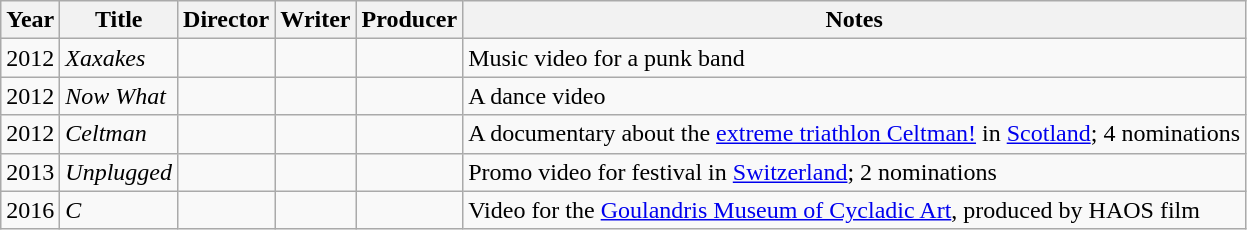<table class="wikitable unsortable">
<tr>
<th>Year</th>
<th>Title</th>
<th>Director</th>
<th>Writer</th>
<th>Producer</th>
<th>Notes</th>
</tr>
<tr>
<td>2012</td>
<td><em> Xaxakes</em></td>
<td></td>
<td></td>
<td></td>
<td>Music video for a punk band</td>
</tr>
<tr>
<td>2012</td>
<td><em>Now What</em></td>
<td></td>
<td></td>
<td></td>
<td>A dance video</td>
</tr>
<tr>
<td>2012</td>
<td><em>Celtman</em></td>
<td></td>
<td></td>
<td></td>
<td>A documentary about the <a href='#'>extreme triathlon Celtman!</a> in <a href='#'>Scotland</a>; 4 nominations</td>
</tr>
<tr>
<td>2013</td>
<td><em>Unplugged</em></td>
<td></td>
<td></td>
<td></td>
<td>Promo video for  festival in <a href='#'>Switzerland</a>; 2 nominations</td>
</tr>
<tr>
<td>2016</td>
<td><em>C</em></td>
<td></td>
<td></td>
<td></td>
<td>Video for the <a href='#'>Goulandris Museum of Cycladic Art</a>, produced by HAOS film</td>
</tr>
</table>
